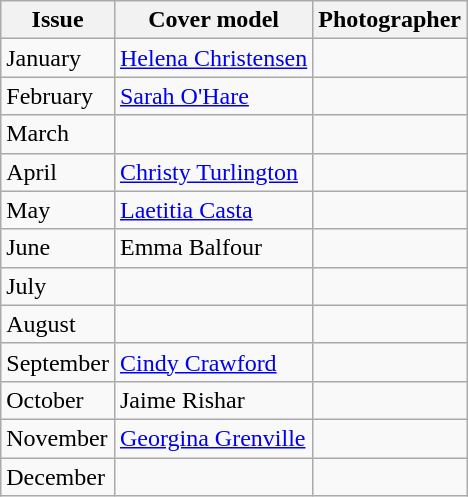<table class="sortable wikitable">
<tr>
<th>Issue</th>
<th>Cover model</th>
<th>Photographer</th>
</tr>
<tr>
<td>January</td>
<td><a href='#'>Helena Christensen</a></td>
<td></td>
</tr>
<tr>
<td>February</td>
<td><a href='#'>Sarah O'Hare</a></td>
<td></td>
</tr>
<tr>
<td>March</td>
<td></td>
<td></td>
</tr>
<tr>
<td>April</td>
<td><a href='#'>Christy Turlington</a></td>
<td></td>
</tr>
<tr>
<td>May</td>
<td><a href='#'>Laetitia Casta</a></td>
<td></td>
</tr>
<tr>
<td>June</td>
<td>Emma Balfour</td>
<td></td>
</tr>
<tr>
<td>July</td>
<td></td>
<td></td>
</tr>
<tr>
<td>August</td>
<td></td>
<td></td>
</tr>
<tr>
<td>September</td>
<td><a href='#'>Cindy Crawford</a></td>
<td></td>
</tr>
<tr>
<td>October</td>
<td>Jaime Rishar</td>
<td></td>
</tr>
<tr>
<td>November</td>
<td><a href='#'>Georgina Grenville</a></td>
<td></td>
</tr>
<tr>
<td>December</td>
<td></td>
<td></td>
</tr>
</table>
